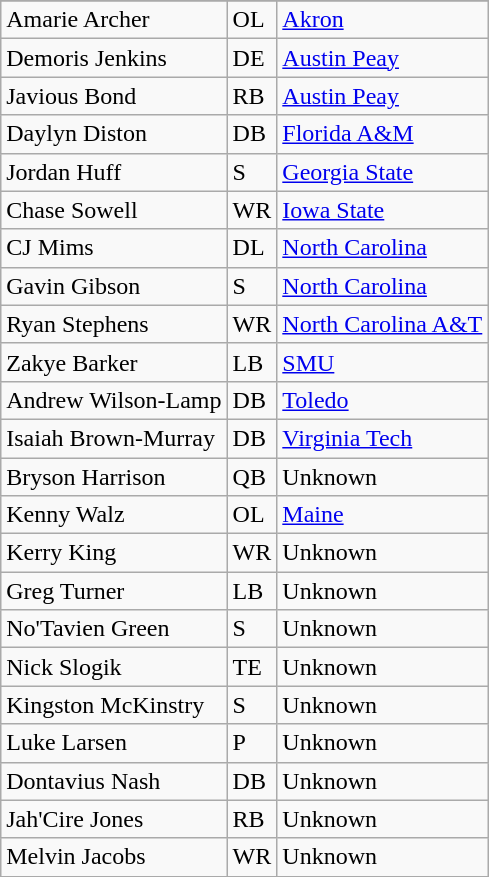<table class="wikitable sortable">
<tr>
</tr>
<tr>
<td>Amarie Archer</td>
<td>OL</td>
<td><a href='#'>Akron</a></td>
</tr>
<tr>
<td>Demoris Jenkins</td>
<td>DE</td>
<td><a href='#'>Austin Peay</a></td>
</tr>
<tr>
<td>Javious Bond</td>
<td>RB</td>
<td><a href='#'>Austin Peay</a></td>
</tr>
<tr>
<td>Daylyn Diston</td>
<td>DB</td>
<td><a href='#'>Florida A&M</a></td>
</tr>
<tr>
<td>Jordan Huff</td>
<td>S</td>
<td><a href='#'>Georgia State</a></td>
</tr>
<tr>
<td>Chase Sowell</td>
<td>WR</td>
<td><a href='#'>Iowa State</a></td>
</tr>
<tr>
<td>CJ Mims</td>
<td>DL</td>
<td><a href='#'>North Carolina</a></td>
</tr>
<tr>
<td>Gavin Gibson</td>
<td>S</td>
<td><a href='#'>North Carolina</a></td>
</tr>
<tr>
<td>Ryan Stephens</td>
<td>WR</td>
<td><a href='#'>North Carolina A&T</a></td>
</tr>
<tr>
<td>Zakye Barker</td>
<td>LB</td>
<td><a href='#'>SMU</a></td>
</tr>
<tr>
<td>Andrew Wilson-Lamp</td>
<td>DB</td>
<td><a href='#'>Toledo</a></td>
</tr>
<tr>
<td>Isaiah Brown-Murray</td>
<td>DB</td>
<td><a href='#'>Virginia Tech</a></td>
</tr>
<tr>
<td>Bryson Harrison</td>
<td>QB</td>
<td>Unknown</td>
</tr>
<tr>
<td>Kenny Walz</td>
<td>OL</td>
<td><a href='#'>Maine</a></td>
</tr>
<tr>
<td>Kerry King</td>
<td>WR</td>
<td>Unknown</td>
</tr>
<tr>
<td>Greg Turner</td>
<td>LB</td>
<td>Unknown</td>
</tr>
<tr>
<td>No'Tavien Green</td>
<td>S</td>
<td>Unknown</td>
</tr>
<tr>
<td>Nick Slogik</td>
<td>TE</td>
<td>Unknown</td>
</tr>
<tr>
<td>Kingston McKinstry</td>
<td>S</td>
<td>Unknown</td>
</tr>
<tr>
<td>Luke Larsen</td>
<td>P</td>
<td>Unknown</td>
</tr>
<tr>
<td>Dontavius Nash</td>
<td>DB</td>
<td>Unknown</td>
</tr>
<tr>
<td>Jah'Cire Jones</td>
<td>RB</td>
<td>Unknown</td>
</tr>
<tr>
<td>Melvin Jacobs</td>
<td>WR</td>
<td>Unknown</td>
</tr>
<tr>
</tr>
</table>
